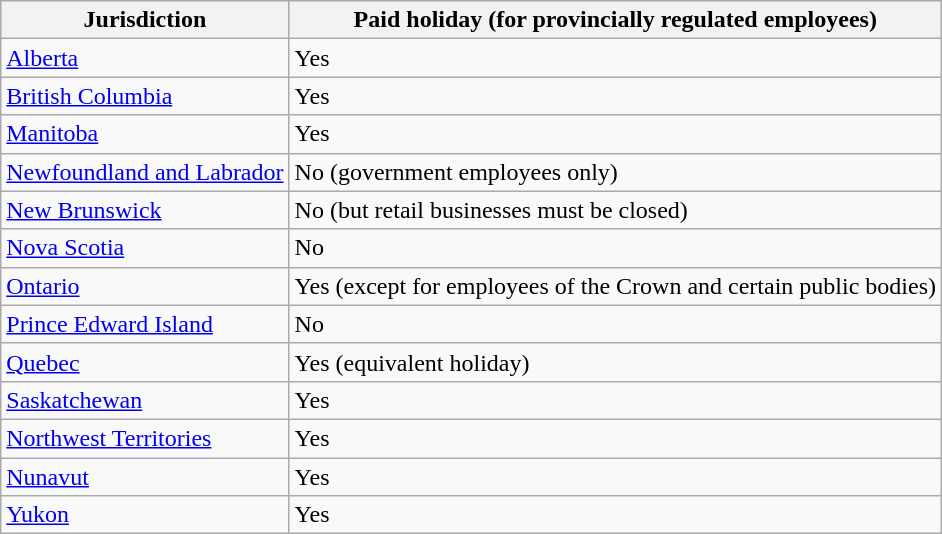<table class="wikitable sortable mw-collapsible">
<tr>
<th>Jurisdiction</th>
<th>Paid holiday (for provincially regulated employees)</th>
</tr>
<tr>
<td><a href='#'>Alberta</a></td>
<td>Yes</td>
</tr>
<tr>
<td><a href='#'>British Columbia</a></td>
<td>Yes</td>
</tr>
<tr>
<td><a href='#'>Manitoba</a></td>
<td>Yes</td>
</tr>
<tr>
<td><a href='#'>Newfoundland and Labrador</a></td>
<td>No (government employees only)</td>
</tr>
<tr>
<td><a href='#'>New Brunswick</a></td>
<td>No (but retail businesses must be closed)</td>
</tr>
<tr>
<td><a href='#'>Nova Scotia</a></td>
<td>No</td>
</tr>
<tr>
<td><a href='#'>Ontario</a></td>
<td>Yes (except for employees of the Crown and certain public bodies)</td>
</tr>
<tr>
<td><a href='#'>Prince Edward Island</a></td>
<td>No</td>
</tr>
<tr>
<td><a href='#'>Quebec</a></td>
<td>Yes (equivalent holiday)</td>
</tr>
<tr>
<td><a href='#'>Saskatchewan</a></td>
<td>Yes</td>
</tr>
<tr>
<td><a href='#'>Northwest Territories</a></td>
<td>Yes</td>
</tr>
<tr>
<td><a href='#'>Nunavut</a></td>
<td>Yes</td>
</tr>
<tr>
<td><a href='#'>Yukon</a></td>
<td>Yes</td>
</tr>
</table>
